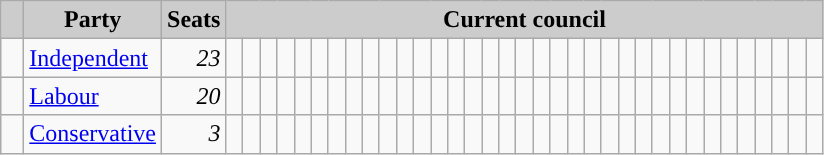<table class="wikitable">
<tr>
<th style="background:#ccc">  </th>
<th style="background:#ccc">Party</th>
<th style="background:#ccc">Seats</th>
<th style="background:#ccc" colspan="35">Current council</th>
</tr>
<tr>
<td style="background:"> </td>
<td><a href='#'>Independent</a></td>
<td style="text-align: right"><em>23</em></td>
<td style="background:"> </td>
<td style="background:"> </td>
<td style="background:"> </td>
<td style="background:"> </td>
<td style="background:"> </td>
<td style="background:"> </td>
<td style="background:"> </td>
<td style="background:"> </td>
<td style="background:"> </td>
<td style="background:"> </td>
<td style="background:"> </td>
<td style="background:"> </td>
<td style="background:"> </td>
<td style="background:"> </td>
<td style="background:"> </td>
<td style="background:"> </td>
<td style="background:"> </td>
<td style="background:"> </td>
<td style="background:"> </td>
<td style="background:"> </td>
<td style="background:"> </td>
<td style="background:"> </td>
<td style="background:"> </td>
<td> </td>
<td> </td>
<td> </td>
<td> </td>
<td> </td>
<td> </td>
<td> </td>
<td> </td>
<td> </td>
<td> </td>
<td> </td>
<td> </td>
</tr>
<tr>
<td style="background:"> </td>
<td><a href='#'>Labour</a></td>
<td style="text-align: right"><em>20</em></td>
<td style="background:"> </td>
<td style="background:"> </td>
<td style="background:"> </td>
<td style="background:"> </td>
<td style="background:"> </td>
<td style="background:"> </td>
<td style="background:"> </td>
<td style="background:"> </td>
<td style="background:"> </td>
<td style="background:"> </td>
<td style="background:"> </td>
<td style="background:"> </td>
<td style="background:"> </td>
<td style="background:"> </td>
<td style="background:"> </td>
<td style="background:"> </td>
<td style="background:"> </td>
<td style="background:"> </td>
<td style="background:"> </td>
<td style="background:"> </td>
<td> </td>
<td> </td>
<td> </td>
<td> </td>
<td> </td>
<td> </td>
<td> </td>
<td> </td>
<td> </td>
<td> </td>
<td> </td>
<td> </td>
<td> </td>
<td> </td>
<td> </td>
</tr>
<tr>
<td style="background:"> </td>
<td><a href='#'>Conservative</a></td>
<td style="text-align: right"><em>3</em></td>
<td style="background:"> </td>
<td style="background:"> </td>
<td style="background:"> </td>
<td> </td>
<td> </td>
<td> </td>
<td> </td>
<td> </td>
<td> </td>
<td> </td>
<td> </td>
<td> </td>
<td> </td>
<td> </td>
<td> </td>
<td> </td>
<td> </td>
<td> </td>
<td> </td>
<td> </td>
<td> </td>
<td> </td>
<td> </td>
<td> </td>
<td> </td>
<td> </td>
<td> </td>
<td> </td>
<td> </td>
<td> </td>
<td> </td>
<td> </td>
<td> </td>
<td> </td>
<td> </td>
</tr>
</table>
